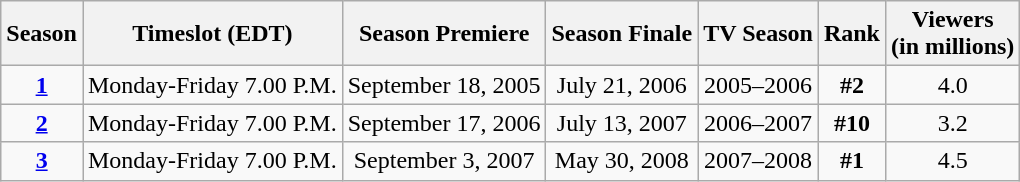<table class="wikitable" style="text-align:center">
<tr>
<th>Season</th>
<th>Timeslot (EDT)</th>
<th>Season Premiere</th>
<th>Season Finale</th>
<th>TV Season</th>
<th>Rank</th>
<th>Viewers<br>(in millions)</th>
</tr>
<tr>
<td><strong><a href='#'>1</a></strong></td>
<td>Monday-Friday 7.00 P.M.</td>
<td>September 18, 2005</td>
<td>July 21, 2006</td>
<td>2005–2006</td>
<td><strong>#2</strong></td>
<td>4.0</td>
</tr>
<tr>
<td><strong><a href='#'>2</a></strong></td>
<td>Monday-Friday 7.00 P.M.</td>
<td>September 17, 2006</td>
<td>July 13, 2007</td>
<td>2006–2007</td>
<td><strong>#10</strong></td>
<td>3.2</td>
</tr>
<tr>
<td><strong><a href='#'>3</a></strong></td>
<td>Monday-Friday 7.00 P.M.</td>
<td>September 3, 2007</td>
<td>May 30, 2008</td>
<td>2007–2008</td>
<td><strong>#1</strong></td>
<td>4.5</td>
</tr>
</table>
